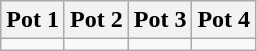<table class="wikitable">
<tr>
<th width=25%>Pot 1</th>
<th width=25%>Pot 2</th>
<th width=25%>Pot 3</th>
<th width=25%>Pot 4</th>
</tr>
<tr style="vertical-align:top">
<td></td>
<td></td>
<td></td>
<td></td>
</tr>
</table>
